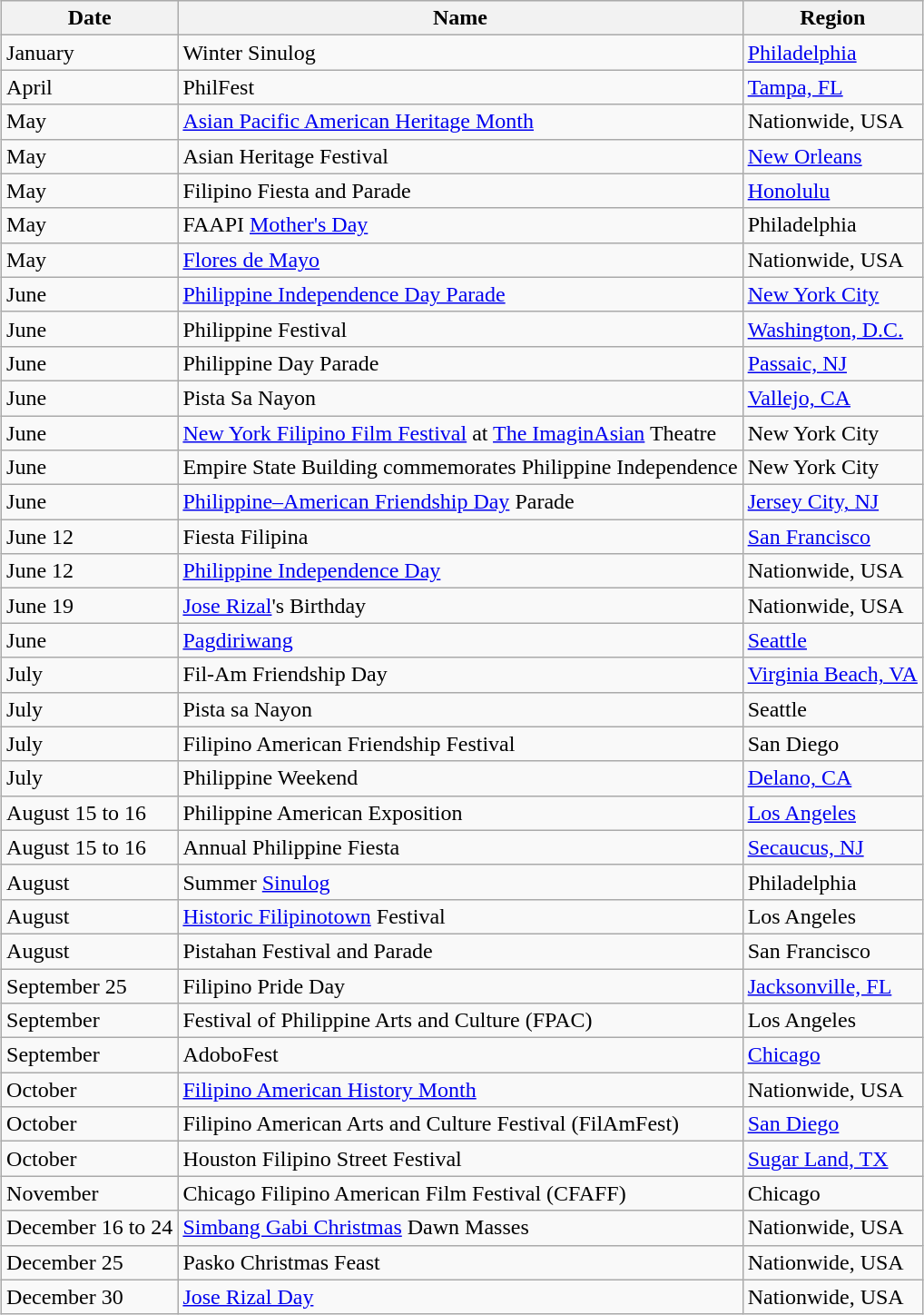<table class="wikitable mw-collapsible" border="1" style="margin:1em auto;">
<tr style="background:#efefef;">
<th>Date</th>
<th>Name</th>
<th>Region</th>
</tr>
<tr>
<td>January</td>
<td>Winter Sinulog</td>
<td><a href='#'>Philadelphia</a></td>
</tr>
<tr>
<td>April</td>
<td>PhilFest</td>
<td><a href='#'>Tampa, FL</a></td>
</tr>
<tr>
<td>May</td>
<td><a href='#'>Asian Pacific American Heritage Month</a></td>
<td>Nationwide, USA</td>
</tr>
<tr>
<td>May</td>
<td>Asian Heritage Festival</td>
<td><a href='#'>New Orleans</a></td>
</tr>
<tr>
<td>May</td>
<td>Filipino Fiesta and Parade</td>
<td><a href='#'>Honolulu</a></td>
</tr>
<tr>
<td>May</td>
<td>FAAPI <a href='#'>Mother's Day</a></td>
<td>Philadelphia</td>
</tr>
<tr>
<td>May</td>
<td><a href='#'>Flores de Mayo</a></td>
<td>Nationwide, USA</td>
</tr>
<tr>
<td>June</td>
<td><a href='#'>Philippine Independence Day Parade</a></td>
<td><a href='#'>New York City</a></td>
</tr>
<tr>
<td>June</td>
<td>Philippine Festival</td>
<td><a href='#'>Washington, D.C.</a></td>
</tr>
<tr>
<td>June</td>
<td>Philippine Day Parade</td>
<td><a href='#'>Passaic, NJ</a></td>
</tr>
<tr>
<td>June</td>
<td>Pista Sa Nayon</td>
<td><a href='#'>Vallejo, CA</a></td>
</tr>
<tr>
<td>June</td>
<td><a href='#'>New York Filipino Film Festival</a> at <a href='#'>The ImaginAsian</a> Theatre</td>
<td>New York City</td>
</tr>
<tr>
<td>June</td>
<td>Empire State Building commemorates Philippine Independence</td>
<td>New York City</td>
</tr>
<tr>
<td>June</td>
<td><a href='#'>Philippine–American Friendship Day</a> Parade</td>
<td><a href='#'>Jersey City, NJ</a></td>
</tr>
<tr>
<td>June 12</td>
<td>Fiesta Filipina</td>
<td><a href='#'>San Francisco</a></td>
</tr>
<tr>
<td>June 12</td>
<td><a href='#'>Philippine Independence Day</a></td>
<td>Nationwide, USA</td>
</tr>
<tr>
<td>June 19</td>
<td><a href='#'>Jose Rizal</a>'s Birthday</td>
<td>Nationwide, USA</td>
</tr>
<tr>
<td>June</td>
<td><a href='#'>Pagdiriwang</a></td>
<td><a href='#'>Seattle</a></td>
</tr>
<tr>
<td>July</td>
<td>Fil-Am Friendship Day</td>
<td><a href='#'>Virginia Beach, VA</a></td>
</tr>
<tr>
<td>July</td>
<td>Pista sa Nayon</td>
<td>Seattle</td>
</tr>
<tr>
<td>July</td>
<td>Filipino American Friendship Festival</td>
<td>San Diego</td>
</tr>
<tr>
<td>July</td>
<td>Philippine Weekend</td>
<td><a href='#'>Delano, CA</a></td>
</tr>
<tr>
<td>August 15 to 16</td>
<td>Philippine American Exposition</td>
<td><a href='#'>Los Angeles</a></td>
</tr>
<tr>
<td>August 15 to 16</td>
<td>Annual Philippine Fiesta</td>
<td><a href='#'>Secaucus, NJ</a></td>
</tr>
<tr>
<td>August</td>
<td>Summer <a href='#'>Sinulog</a></td>
<td>Philadelphia</td>
</tr>
<tr>
<td>August</td>
<td><a href='#'>Historic Filipinotown</a> Festival</td>
<td>Los Angeles</td>
</tr>
<tr>
<td>August</td>
<td>Pistahan Festival and Parade</td>
<td>San Francisco</td>
</tr>
<tr>
<td>September 25</td>
<td>Filipino Pride Day</td>
<td><a href='#'>Jacksonville, FL</a></td>
</tr>
<tr>
<td>September</td>
<td>Festival of Philippine Arts and Culture (FPAC)</td>
<td>Los Angeles</td>
</tr>
<tr>
<td>September</td>
<td>AdoboFest</td>
<td><a href='#'>Chicago</a></td>
</tr>
<tr>
<td>October</td>
<td><a href='#'>Filipino American History Month</a></td>
<td>Nationwide, USA</td>
</tr>
<tr>
<td>October</td>
<td>Filipino American Arts and Culture Festival (FilAmFest)</td>
<td><a href='#'>San Diego</a></td>
</tr>
<tr>
<td>October</td>
<td>Houston Filipino Street Festival</td>
<td><a href='#'>Sugar Land, TX</a></td>
</tr>
<tr>
<td>November</td>
<td>Chicago Filipino American Film Festival (CFAFF)</td>
<td>Chicago</td>
</tr>
<tr>
<td>December 16 to 24</td>
<td><a href='#'>Simbang Gabi Christmas</a> Dawn Masses</td>
<td>Nationwide, USA</td>
</tr>
<tr>
<td>December 25</td>
<td>Pasko Christmas Feast</td>
<td>Nationwide, USA</td>
</tr>
<tr>
<td>December 30</td>
<td><a href='#'>Jose Rizal Day</a></td>
<td>Nationwide, USA</td>
</tr>
</table>
